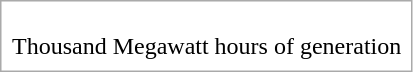<table style="border:solid 1px #aaa;" cellpadding="7" cellspacing="0">
<tr>
<td></td>
</tr>
<tr>
<td>Thousand Megawatt hours of generation</td>
</tr>
</table>
